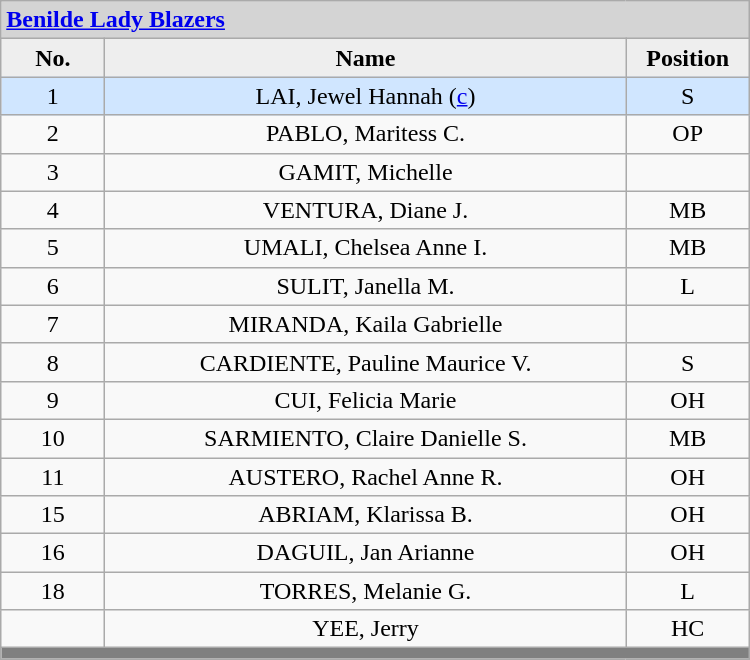<table class='wikitable mw-collapsible mw-collapsed' style="text-align: center; width: 500px; border: none">
<tr>
<th style="background:#D4D4D4; text-align:left;" colspan=3><a href='#'>Benilde Lady Blazers</a></th>
</tr>
<tr style="background:#EEEEEE; font-weight:bold;">
<td width=10%>No.</td>
<td width=50%>Name</td>
<td width=10%>Position</td>
</tr>
<tr style="background:#D0E6FF; text-align:center;">
<td>1</td>
<td>LAI, Jewel Hannah (<a href='#'>c</a>)</td>
<td>S</td>
</tr>
<tr>
<td>2</td>
<td>PABLO, Maritess C.</td>
<td>OP</td>
</tr>
<tr>
<td>3</td>
<td>GAMIT, Michelle</td>
<td></td>
</tr>
<tr>
<td>4</td>
<td>VENTURA, Diane J.</td>
<td>MB</td>
</tr>
<tr>
<td>5</td>
<td>UMALI, Chelsea Anne I.</td>
<td>MB</td>
</tr>
<tr>
<td>6</td>
<td>SULIT, Janella M.</td>
<td>L</td>
</tr>
<tr>
<td>7</td>
<td>MIRANDA, Kaila Gabrielle</td>
<td></td>
</tr>
<tr>
<td>8</td>
<td>CARDIENTE, Pauline Maurice V.</td>
<td>S</td>
</tr>
<tr>
<td>9</td>
<td>CUI, Felicia Marie</td>
<td>OH</td>
</tr>
<tr>
<td>10</td>
<td>SARMIENTO, Claire Danielle S.</td>
<td>MB</td>
</tr>
<tr>
<td>11</td>
<td>AUSTERO, Rachel Anne R.</td>
<td>OH</td>
</tr>
<tr>
<td>15</td>
<td>ABRIAM, Klarissa B.</td>
<td>OH</td>
</tr>
<tr>
<td>16</td>
<td>DAGUIL, Jan Arianne</td>
<td>OH</td>
</tr>
<tr>
<td>18</td>
<td>TORRES, Melanie G.</td>
<td>L</td>
</tr>
<tr>
<td></td>
<td>YEE, Jerry</td>
<td>HC</td>
</tr>
<tr>
<th style='background: grey;' colspan=3></th>
</tr>
</table>
